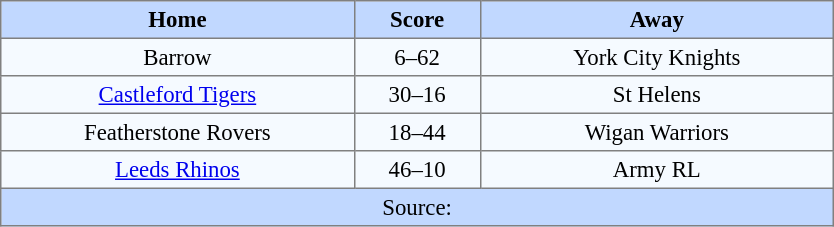<table border=1 style="border-collapse:collapse; font-size:95%; text-align:center;" cellpadding=3 cellspacing=0 width=44%>
<tr bgcolor=#C1D8FF>
<th width=19%>Home</th>
<th width=6%>Score</th>
<th width=19%>Away</th>
</tr>
<tr bgcolor=#F5FAFF>
<td>Barrow</td>
<td>6–62</td>
<td>York City Knights</td>
</tr>
<tr bgcolor=#F5FAFF>
<td><a href='#'>Castleford Tigers</a></td>
<td>30–16</td>
<td>St Helens</td>
</tr>
<tr bgcolor=#F5FAFF>
<td>Featherstone Rovers</td>
<td>18–44</td>
<td>Wigan Warriors</td>
</tr>
<tr bgcolor=#F5FAFF>
<td><a href='#'>Leeds Rhinos</a></td>
<td>46–10</td>
<td>Army RL</td>
</tr>
<tr bgcolor=#C1D8FF>
<td colspan=3>Source:</td>
</tr>
</table>
